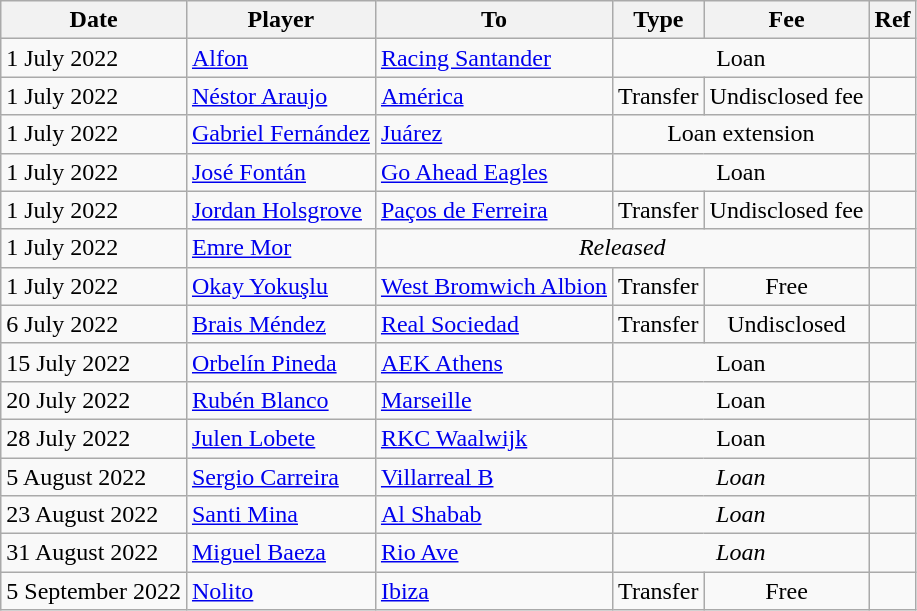<table class="wikitable">
<tr>
<th>Date</th>
<th>Player</th>
<th>To</th>
<th>Type</th>
<th>Fee</th>
<th>Ref</th>
</tr>
<tr>
<td>1 July 2022</td>
<td> <a href='#'>Alfon</a></td>
<td><a href='#'>Racing Santander</a></td>
<td colspan="2" align=center>Loan</td>
<td align=center></td>
</tr>
<tr>
<td>1 July 2022</td>
<td> <a href='#'>Néstor Araujo</a></td>
<td> <a href='#'>América</a></td>
<td align=center>Transfer</td>
<td align=center>Undisclosed fee</td>
<td align=center></td>
</tr>
<tr>
<td>1 July 2022</td>
<td> <a href='#'>Gabriel Fernández</a></td>
<td> <a href='#'>Juárez</a></td>
<td colspan="2" align=center>Loan extension</td>
<td align=center></td>
</tr>
<tr>
<td>1 July 2022</td>
<td> <a href='#'>José Fontán</a></td>
<td> <a href='#'>Go Ahead Eagles</a></td>
<td colspan="2" align=center>Loan</td>
<td align=center></td>
</tr>
<tr>
<td>1 July 2022</td>
<td> <a href='#'>Jordan Holsgrove</a></td>
<td> <a href='#'>Paços de Ferreira</a></td>
<td align=center>Transfer</td>
<td align=center>Undisclosed fee</td>
<td align=center></td>
</tr>
<tr>
<td>1 July 2022</td>
<td> <a href='#'>Emre Mor</a></td>
<td colspan=3 align=center><em>Released</em></td>
<td align=center></td>
</tr>
<tr>
<td>1 July 2022</td>
<td> <a href='#'>Okay Yokuşlu</a></td>
<td> <a href='#'>West Bromwich Albion</a></td>
<td align=center>Transfer</td>
<td align=center>Free</td>
<td align=center></td>
</tr>
<tr>
<td>6 July 2022</td>
<td> <a href='#'>Brais Méndez</a></td>
<td><a href='#'>Real Sociedad</a></td>
<td align=center>Transfer</td>
<td align=center>Undisclosed</td>
<td align=center></td>
</tr>
<tr>
<td>15 July 2022</td>
<td> <a href='#'>Orbelín Pineda</a></td>
<td> <a href='#'>AEK Athens</a></td>
<td colspan="2" align=center>Loan</td>
<td align=center></td>
</tr>
<tr>
<td>20 July 2022</td>
<td> <a href='#'>Rubén Blanco</a></td>
<td> <a href='#'>Marseille</a></td>
<td colspan="2" align=center>Loan</td>
<td align=center></td>
</tr>
<tr>
<td>28 July 2022</td>
<td> <a href='#'>Julen Lobete</a></td>
<td> <a href='#'>RKC Waalwijk</a></td>
<td colspan="2" align=center>Loan</td>
<td align=center></td>
</tr>
<tr>
<td>5 August 2022</td>
<td> <a href='#'>Sergio Carreira</a></td>
<td><a href='#'>Villarreal B</a></td>
<td colspan=2 align=center><em>Loan</em></td>
<td align=center></td>
</tr>
<tr>
<td>23 August 2022</td>
<td> <a href='#'>Santi Mina</a></td>
<td> <a href='#'>Al Shabab</a></td>
<td colspan=2 align=center><em>Loan</em></td>
<td align=center></td>
</tr>
<tr>
<td>31 August 2022</td>
<td> <a href='#'>Miguel Baeza</a></td>
<td> <a href='#'>Rio Ave</a></td>
<td colspan=2 align=center><em>Loan</em></td>
<td align=center></td>
</tr>
<tr>
<td>5 September 2022</td>
<td> <a href='#'>Nolito</a></td>
<td><a href='#'>Ibiza</a></td>
<td align=center>Transfer</td>
<td align=center>Free</td>
<td align=center></td>
</tr>
</table>
